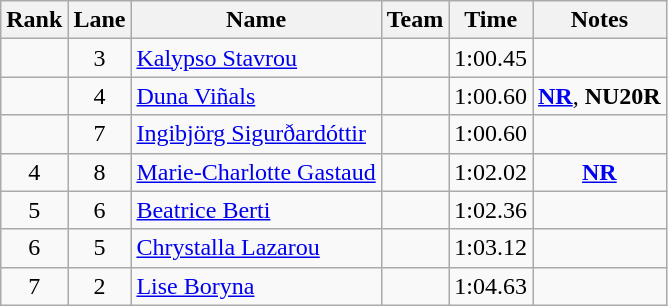<table class="wikitable sortable" style="text-align:center">
<tr>
<th>Rank</th>
<th>Lane</th>
<th>Name</th>
<th>Team</th>
<th>Time</th>
<th>Notes</th>
</tr>
<tr>
<td></td>
<td>3</td>
<td align="left"><a href='#'>Kalypso Stavrou</a></td>
<td align=left></td>
<td>1:00.45</td>
<td></td>
</tr>
<tr>
<td></td>
<td>4</td>
<td align="left"><a href='#'>Duna Viñals</a></td>
<td align=left></td>
<td>1:00.60</td>
<td><strong><a href='#'>NR</a></strong>, <strong>NU20R</strong></td>
</tr>
<tr>
<td></td>
<td>7</td>
<td align="left"><a href='#'>Ingibjörg Sigurðardóttir</a></td>
<td align=left></td>
<td>1:00.60</td>
<td></td>
</tr>
<tr>
<td>4</td>
<td>8</td>
<td align="left"><a href='#'>Marie-Charlotte Gastaud</a></td>
<td align=left></td>
<td>1:02.02</td>
<td><strong><a href='#'>NR</a></strong></td>
</tr>
<tr>
<td>5</td>
<td>6</td>
<td align="left"><a href='#'>Beatrice Berti</a></td>
<td align=left></td>
<td>1:02.36</td>
<td></td>
</tr>
<tr>
<td>6</td>
<td>5</td>
<td align="left"><a href='#'>Chrystalla Lazarou</a></td>
<td align=left></td>
<td>1:03.12</td>
<td></td>
</tr>
<tr>
<td>7</td>
<td>2</td>
<td align="left"><a href='#'>Lise Boryna</a></td>
<td align=left></td>
<td>1:04.63</td>
<td></td>
</tr>
</table>
